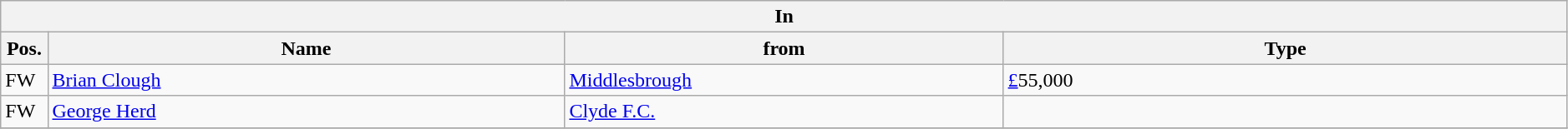<table class="wikitable" style="font-size:100%;width:99%;">
<tr>
<th colspan="4">In</th>
</tr>
<tr>
<th width=3%>Pos.</th>
<th width=33%>Name</th>
<th width=28%>from</th>
<th width=36%>Type</th>
</tr>
<tr>
<td>FW</td>
<td><a href='#'>Brian Clough</a></td>
<td><a href='#'>Middlesbrough</a></td>
<td><a href='#'>£</a>55,000</td>
</tr>
<tr>
<td>FW</td>
<td><a href='#'>George Herd</a></td>
<td><a href='#'>Clyde F.C.</a></td>
<td></td>
</tr>
<tr>
</tr>
</table>
